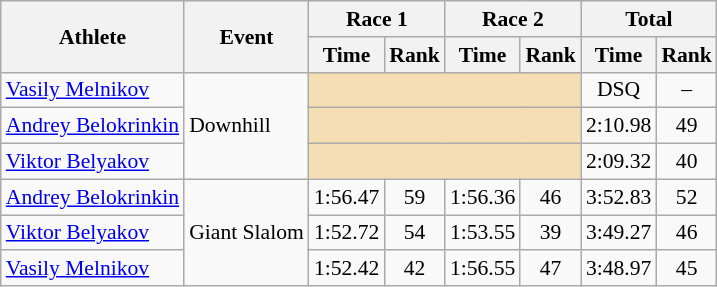<table class="wikitable" style="font-size:90%">
<tr>
<th rowspan="2">Athlete</th>
<th rowspan="2">Event</th>
<th colspan="2">Race 1</th>
<th colspan="2">Race 2</th>
<th colspan="2">Total</th>
</tr>
<tr>
<th>Time</th>
<th>Rank</th>
<th>Time</th>
<th>Rank</th>
<th>Time</th>
<th>Rank</th>
</tr>
<tr>
<td><a href='#'>Vasily Melnikov</a></td>
<td rowspan="3">Downhill</td>
<td colspan="4" bgcolor="wheat"></td>
<td align="center">DSQ</td>
<td align="center">–</td>
</tr>
<tr>
<td><a href='#'>Andrey Belokrinkin</a></td>
<td colspan="4" bgcolor="wheat"></td>
<td align="center">2:10.98</td>
<td align="center">49</td>
</tr>
<tr>
<td><a href='#'>Viktor Belyakov</a></td>
<td colspan="4" bgcolor="wheat"></td>
<td align="center">2:09.32</td>
<td align="center">40</td>
</tr>
<tr>
<td><a href='#'>Andrey Belokrinkin</a></td>
<td rowspan="4">Giant Slalom</td>
<td align="center">1:56.47</td>
<td align="center">59</td>
<td align="center">1:56.36</td>
<td align="center">46</td>
<td align="center">3:52.83</td>
<td align="center">52</td>
</tr>
<tr>
<td><a href='#'>Viktor Belyakov</a></td>
<td align="center">1:52.72</td>
<td align="center">54</td>
<td align="center">1:53.55</td>
<td align="center">39</td>
<td align="center">3:49.27</td>
<td align="center">46</td>
</tr>
<tr>
<td><a href='#'>Vasily Melnikov</a></td>
<td align="center">1:52.42</td>
<td align="center">42</td>
<td align="center">1:56.55</td>
<td align="center">47</td>
<td align="center">3:48.97</td>
<td align="center">45</td>
</tr>
</table>
